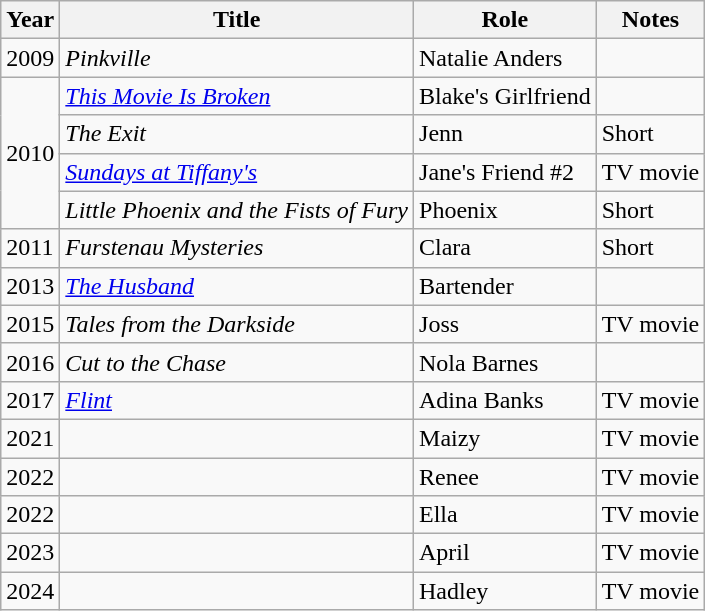<table class="wikitable sortable">
<tr>
<th>Year</th>
<th>Title</th>
<th>Role</th>
<th class="unsortable">Notes</th>
</tr>
<tr>
<td>2009</td>
<td><em>Pinkville</em></td>
<td>Natalie Anders</td>
<td></td>
</tr>
<tr>
<td rowspan="4">2010</td>
<td><em><a href='#'>This Movie Is Broken</a></em></td>
<td>Blake's Girlfriend</td>
<td></td>
</tr>
<tr>
<td data-sort-value="Exit, The"><em>The Exit</em></td>
<td>Jenn</td>
<td>Short</td>
</tr>
<tr>
<td><em><a href='#'>Sundays at Tiffany's</a></em></td>
<td>Jane's Friend #2</td>
<td>TV movie</td>
</tr>
<tr>
<td><em>Little Phoenix and the Fists of Fury</em></td>
<td>Phoenix</td>
<td>Short</td>
</tr>
<tr>
<td>2011</td>
<td><em>Furstenau Mysteries</em></td>
<td>Clara</td>
<td>Short</td>
</tr>
<tr>
<td>2013</td>
<td data-sort-value="Husband, The"><em><a href='#'>The Husband</a></em></td>
<td>Bartender</td>
<td></td>
</tr>
<tr>
<td>2015</td>
<td><em>Tales from the Darkside</em></td>
<td>Joss</td>
<td>TV movie</td>
</tr>
<tr>
<td>2016</td>
<td><em>Cut to the Chase</em></td>
<td>Nola Barnes</td>
<td></td>
</tr>
<tr>
<td>2017</td>
<td><em><a href='#'>Flint</a></em></td>
<td>Adina Banks</td>
<td>TV movie</td>
</tr>
<tr>
<td>2021</td>
<td><em></em></td>
<td>Maizy</td>
<td>TV movie</td>
</tr>
<tr>
<td>2022</td>
<td><em></em></td>
<td>Renee</td>
<td>TV movie</td>
</tr>
<tr>
<td>2022</td>
<td><em></em></td>
<td>Ella</td>
<td>TV movie</td>
</tr>
<tr>
<td>2023</td>
<td><em></em></td>
<td>April</td>
<td>TV movie</td>
</tr>
<tr>
<td>2024</td>
<td><em></em></td>
<td>Hadley</td>
<td>TV movie</td>
</tr>
</table>
